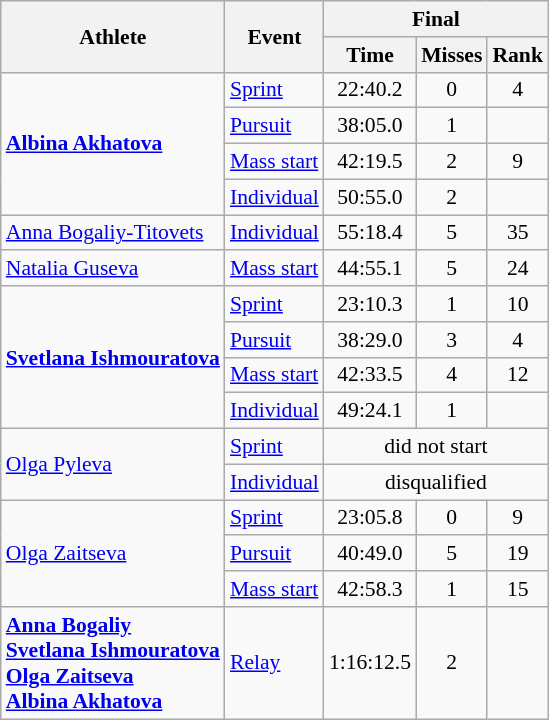<table class="wikitable" style="font-size:90%">
<tr>
<th rowspan="2">Athlete</th>
<th rowspan="2">Event</th>
<th colspan="3">Final</th>
</tr>
<tr>
<th>Time</th>
<th>Misses</th>
<th>Rank</th>
</tr>
<tr>
<td rowspan=4><strong><a href='#'>Albina Akhatova</a></strong></td>
<td><a href='#'>Sprint</a></td>
<td align="center">22:40.2</td>
<td align="center">0</td>
<td align="center">4</td>
</tr>
<tr>
<td><a href='#'>Pursuit</a></td>
<td align="center">38:05.0</td>
<td align="center">1</td>
<td align="center"></td>
</tr>
<tr>
<td><a href='#'>Mass start</a></td>
<td align="center">42:19.5</td>
<td align="center">2</td>
<td align="center">9</td>
</tr>
<tr>
<td><a href='#'>Individual</a></td>
<td align="center">50:55.0</td>
<td align="center">2</td>
<td align="center"></td>
</tr>
<tr>
<td><a href='#'>Anna Bogaliy-Titovets</a></td>
<td><a href='#'>Individual</a></td>
<td align="center">55:18.4</td>
<td align="center">5</td>
<td align="center">35</td>
</tr>
<tr>
<td><a href='#'>Natalia Guseva</a></td>
<td><a href='#'>Mass start</a></td>
<td align="center">44:55.1</td>
<td align="center">5</td>
<td align="center">24</td>
</tr>
<tr>
<td rowspan=4><strong><a href='#'>Svetlana Ishmouratova</a></strong></td>
<td><a href='#'>Sprint</a></td>
<td align="center">23:10.3</td>
<td align="center">1</td>
<td align="center">10</td>
</tr>
<tr>
<td><a href='#'>Pursuit</a></td>
<td align="center">38:29.0</td>
<td align="center">3</td>
<td align="center">4</td>
</tr>
<tr>
<td><a href='#'>Mass start</a></td>
<td align="center">42:33.5</td>
<td align="center">4</td>
<td align="center">12</td>
</tr>
<tr>
<td><a href='#'>Individual</a></td>
<td align="center">49:24.1</td>
<td align="center">1</td>
<td align="center"></td>
</tr>
<tr>
<td rowspan=2><a href='#'>Olga Pyleva</a></td>
<td><a href='#'>Sprint</a></td>
<td colspan=3 align="center">did not start</td>
</tr>
<tr>
<td><a href='#'>Individual</a></td>
<td colspan=3 align="center">disqualified</td>
</tr>
<tr>
<td rowspan=3><a href='#'>Olga Zaitseva</a></td>
<td><a href='#'>Sprint</a></td>
<td align="center">23:05.8</td>
<td align="center">0</td>
<td align="center">9</td>
</tr>
<tr>
<td><a href='#'>Pursuit</a></td>
<td align="center">40:49.0</td>
<td align="center">5</td>
<td align="center">19</td>
</tr>
<tr>
<td><a href='#'>Mass start</a></td>
<td align="center">42:58.3</td>
<td align="center">1</td>
<td align="center">15</td>
</tr>
<tr>
<td><strong> <a href='#'>Anna Bogaliy</a><br><a href='#'>Svetlana Ishmouratova</a><br><a href='#'>Olga Zaitseva</a><br><a href='#'>Albina Akhatova</a></strong></td>
<td><a href='#'>Relay</a></td>
<td align="center">1:16:12.5</td>
<td align="center">2</td>
<td align="center"></td>
</tr>
</table>
